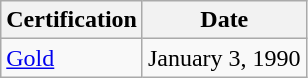<table class="wikitable">
<tr>
<th>Certification</th>
<th>Date</th>
</tr>
<tr>
<td><a href='#'>Gold</a></td>
<td>January 3, 1990</td>
</tr>
</table>
